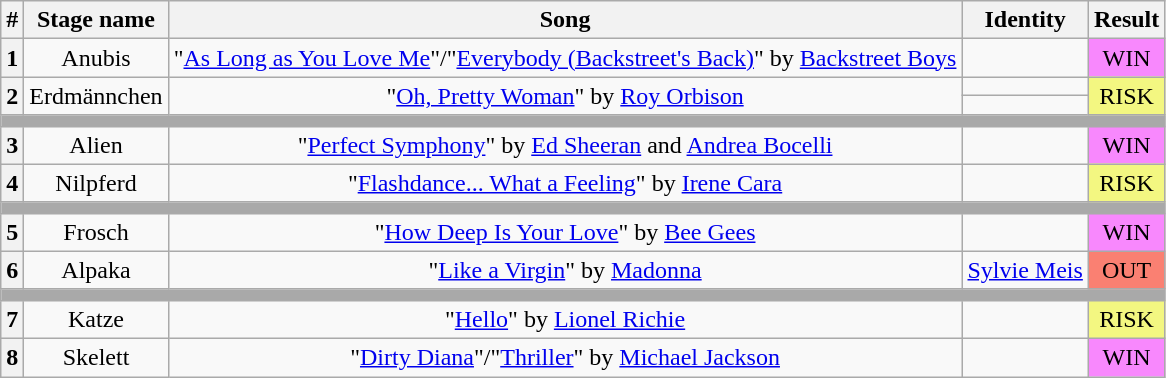<table class="wikitable plainrowheaders" style="text-align: center;">
<tr>
<th>#</th>
<th>Stage name</th>
<th>Song</th>
<th>Identity</th>
<th>Result</th>
</tr>
<tr>
<th>1</th>
<td>Anubis</td>
<td>"<a href='#'>As Long as You Love Me</a>"/"<a href='#'>Everybody (Backstreet's Back)</a>" by <a href='#'>Backstreet Boys</a></td>
<td></td>
<td bgcolor=#F888FD>WIN</td>
</tr>
<tr>
<th rowspan=2>2</th>
<td rowspan=2>Erdmännchen</td>
<td rowspan=2>"<a href='#'>Oh, Pretty Woman</a>" by <a href='#'>Roy Orbison</a></td>
<td></td>
<td rowspan=2 bgcolor="#F3F781">RISK</td>
</tr>
<tr>
<td></td>
</tr>
<tr>
<td colspan="5" style="background:darkgray"></td>
</tr>
<tr>
<th>3</th>
<td>Alien</td>
<td>"<a href='#'>Perfect Symphony</a>" by <a href='#'>Ed Sheeran</a> and <a href='#'>Andrea Bocelli</a></td>
<td></td>
<td bgcolor=#F888FD>WIN</td>
</tr>
<tr>
<th>4</th>
<td>Nilpferd</td>
<td>"<a href='#'>Flashdance... What a Feeling</a>" by <a href='#'>Irene Cara</a></td>
<td></td>
<td bgcolor="#F3F781">RISK</td>
</tr>
<tr>
<td colspan="5" style="background:darkgray"></td>
</tr>
<tr>
<th>5</th>
<td>Frosch</td>
<td>"<a href='#'>How Deep Is Your Love</a>" by <a href='#'>Bee Gees</a></td>
<td></td>
<td bgcolor=#F888FD>WIN</td>
</tr>
<tr>
<th>6</th>
<td>Alpaka</td>
<td>"<a href='#'>Like a Virgin</a>" by <a href='#'>Madonna</a></td>
<td><a href='#'>Sylvie Meis</a></td>
<td bgcolor=salmon>OUT</td>
</tr>
<tr>
<td colspan="5" style="background:darkgray"></td>
</tr>
<tr>
<th>7</th>
<td>Katze</td>
<td>"<a href='#'>Hello</a>" by <a href='#'>Lionel Richie</a></td>
<td></td>
<td bgcolor="#F3F781">RISK</td>
</tr>
<tr>
<th>8</th>
<td>Skelett</td>
<td>"<a href='#'>Dirty Diana</a>"/"<a href='#'>Thriller</a>" by <a href='#'>Michael Jackson</a></td>
<td></td>
<td bgcolor=#F888FD>WIN</td>
</tr>
</table>
